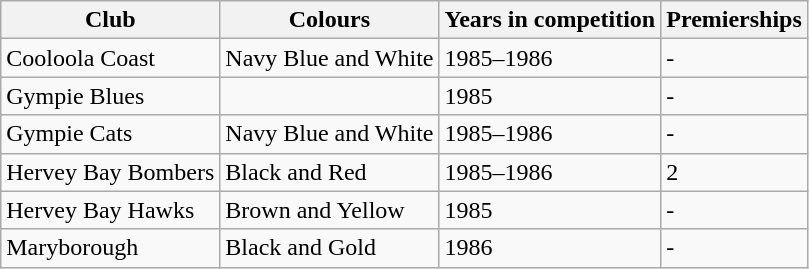<table class="wikitable">
<tr>
<th>Club</th>
<th>Colours</th>
<th>Years in competition</th>
<th>Premierships</th>
</tr>
<tr>
<td>Cooloola Coast</td>
<td>Navy Blue and White</td>
<td>1985–1986</td>
<td>-</td>
</tr>
<tr>
<td>Gympie Blues</td>
<td></td>
<td>1985</td>
<td>-</td>
</tr>
<tr>
<td>Gympie Cats</td>
<td>Navy Blue and White</td>
<td>1985–1986</td>
<td>-</td>
</tr>
<tr>
<td>Hervey Bay Bombers</td>
<td>Black and Red</td>
<td>1985–1986</td>
<td>2</td>
</tr>
<tr>
<td>Hervey Bay Hawks</td>
<td>Brown and Yellow</td>
<td>1985</td>
<td>-</td>
</tr>
<tr>
<td>Maryborough</td>
<td>Black and Gold</td>
<td>1986</td>
<td>-</td>
</tr>
</table>
